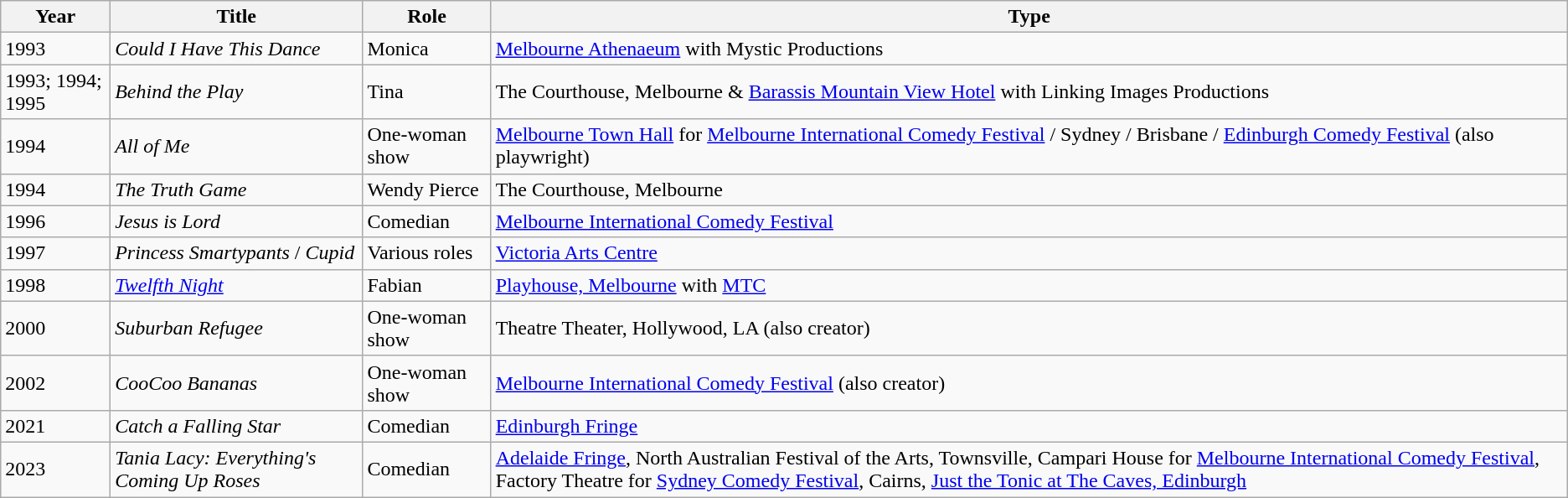<table class=wikitable>
<tr>
<th>Year</th>
<th>Title</th>
<th>Role</th>
<th>Type</th>
</tr>
<tr>
<td>1993</td>
<td><em>Could I Have This Dance</em></td>
<td>Monica</td>
<td><a href='#'>Melbourne Athenaeum</a> with Mystic Productions</td>
</tr>
<tr>
<td>1993; 1994; 1995</td>
<td><em>Behind the Play</em></td>
<td>Tina</td>
<td>The Courthouse, Melbourne & <a href='#'>Barassis Mountain View Hotel</a> with Linking Images Productions</td>
</tr>
<tr>
<td>1994</td>
<td><em>All of Me</em></td>
<td>One-woman show</td>
<td><a href='#'>Melbourne Town Hall</a> for <a href='#'>Melbourne International Comedy Festival</a> / Sydney / Brisbane / <a href='#'>Edinburgh Comedy Festival</a> (also playwright)</td>
</tr>
<tr>
<td>1994</td>
<td><em>The Truth Game</em></td>
<td>Wendy Pierce</td>
<td>The Courthouse, Melbourne</td>
</tr>
<tr>
<td>1996</td>
<td><em>Jesus is Lord</em></td>
<td>Comedian</td>
<td><a href='#'>Melbourne International Comedy Festival</a></td>
</tr>
<tr>
<td>1997</td>
<td><em>Princess Smartypants</em> / <em>Cupid</em></td>
<td>Various  roles</td>
<td><a href='#'>Victoria Arts Centre</a></td>
</tr>
<tr>
<td>1998</td>
<td><em><a href='#'>Twelfth Night</a></em></td>
<td>Fabian</td>
<td><a href='#'>Playhouse, Melbourne</a> with <a href='#'>MTC</a></td>
</tr>
<tr>
<td>2000</td>
<td><em>Suburban Refugee</em></td>
<td>One-woman show</td>
<td>Theatre Theater, Hollywood, LA (also creator)</td>
</tr>
<tr>
<td>2002</td>
<td><em>CooCoo Bananas</em></td>
<td>One-woman show</td>
<td><a href='#'>Melbourne International Comedy Festival</a> (also creator)</td>
</tr>
<tr>
<td>2021</td>
<td><em>Catch a Falling Star</em></td>
<td>Comedian</td>
<td><a href='#'>Edinburgh Fringe</a></td>
</tr>
<tr>
<td>2023</td>
<td><em>Tania Lacy: Everything's Coming Up Roses</em></td>
<td>Comedian</td>
<td><a href='#'>Adelaide Fringe</a>, North Australian Festival of the Arts, Townsville, Campari House for <a href='#'>Melbourne International Comedy Festival</a>, Factory Theatre for <a href='#'>Sydney Comedy Festival</a>, Cairns, <a href='#'>Just the Tonic at The Caves, Edinburgh</a></td>
</tr>
</table>
